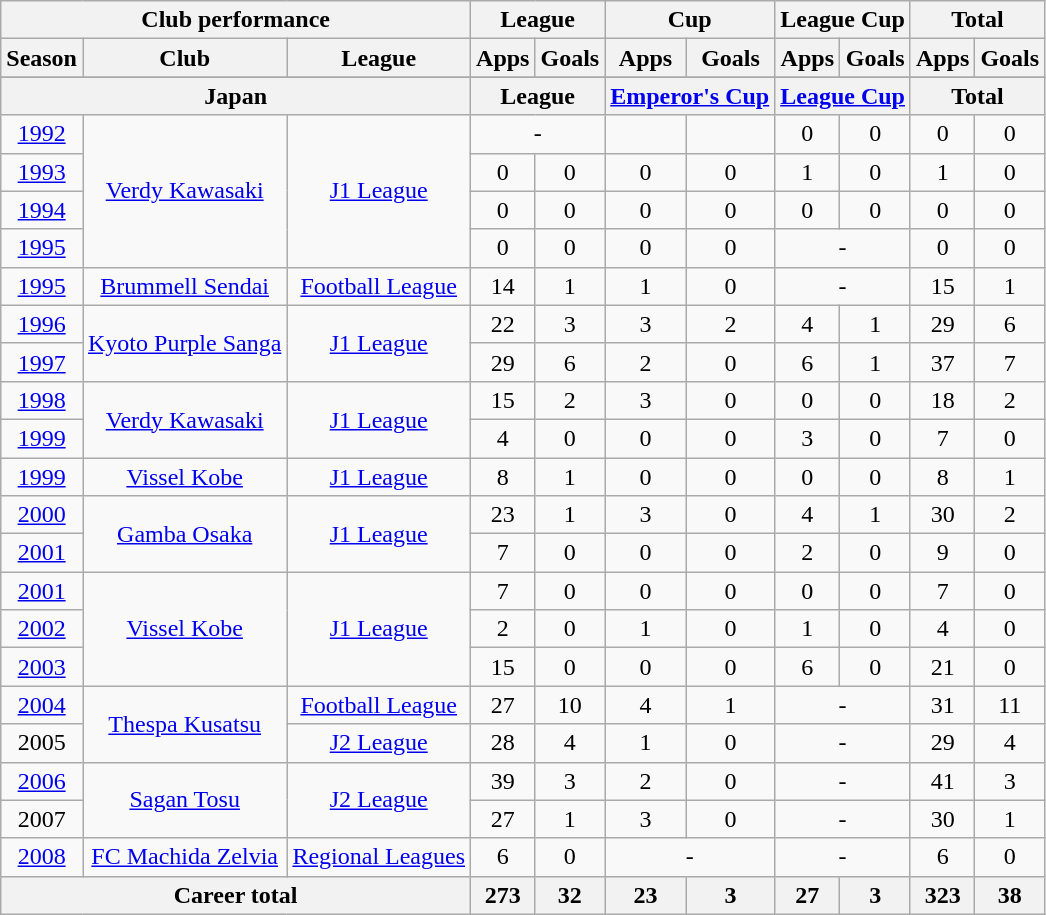<table class="wikitable" style="text-align:center">
<tr>
<th colspan=3>Club performance</th>
<th colspan=2>League</th>
<th colspan=2>Cup</th>
<th colspan=2>League Cup</th>
<th colspan=2>Total</th>
</tr>
<tr>
<th>Season</th>
<th>Club</th>
<th>League</th>
<th>Apps</th>
<th>Goals</th>
<th>Apps</th>
<th>Goals</th>
<th>Apps</th>
<th>Goals</th>
<th>Apps</th>
<th>Goals</th>
</tr>
<tr>
</tr>
<tr>
<th colspan=3>Japan</th>
<th colspan=2>League</th>
<th colspan=2><a href='#'>Emperor's Cup</a></th>
<th colspan=2><a href='#'>League Cup</a></th>
<th colspan=2>Total</th>
</tr>
<tr>
<td><a href='#'>1992</a></td>
<td rowspan=4><a href='#'>Verdy Kawasaki</a></td>
<td rowspan=4><a href='#'>J1 League</a></td>
<td colspan=2>-</td>
<td></td>
<td></td>
<td>0</td>
<td>0</td>
<td>0</td>
<td>0</td>
</tr>
<tr>
<td><a href='#'>1993</a></td>
<td>0</td>
<td>0</td>
<td>0</td>
<td>0</td>
<td>1</td>
<td>0</td>
<td>1</td>
<td>0</td>
</tr>
<tr>
<td><a href='#'>1994</a></td>
<td>0</td>
<td>0</td>
<td>0</td>
<td>0</td>
<td>0</td>
<td>0</td>
<td>0</td>
<td>0</td>
</tr>
<tr>
<td><a href='#'>1995</a></td>
<td>0</td>
<td>0</td>
<td>0</td>
<td>0</td>
<td colspan=2>-</td>
<td>0</td>
<td>0</td>
</tr>
<tr>
<td><a href='#'>1995</a></td>
<td><a href='#'>Brummell Sendai</a></td>
<td><a href='#'>Football League</a></td>
<td>14</td>
<td>1</td>
<td>1</td>
<td>0</td>
<td colspan=2>-</td>
<td>15</td>
<td>1</td>
</tr>
<tr>
<td><a href='#'>1996</a></td>
<td rowspan=2><a href='#'>Kyoto Purple Sanga</a></td>
<td rowspan=2><a href='#'>J1 League</a></td>
<td>22</td>
<td>3</td>
<td>3</td>
<td>2</td>
<td>4</td>
<td>1</td>
<td>29</td>
<td>6</td>
</tr>
<tr>
<td><a href='#'>1997</a></td>
<td>29</td>
<td>6</td>
<td>2</td>
<td>0</td>
<td>6</td>
<td>1</td>
<td>37</td>
<td>7</td>
</tr>
<tr>
<td><a href='#'>1998</a></td>
<td rowspan=2><a href='#'>Verdy Kawasaki</a></td>
<td rowspan=2><a href='#'>J1 League</a></td>
<td>15</td>
<td>2</td>
<td>3</td>
<td>0</td>
<td>0</td>
<td>0</td>
<td>18</td>
<td>2</td>
</tr>
<tr>
<td><a href='#'>1999</a></td>
<td>4</td>
<td>0</td>
<td>0</td>
<td>0</td>
<td>3</td>
<td>0</td>
<td>7</td>
<td>0</td>
</tr>
<tr>
<td><a href='#'>1999</a></td>
<td><a href='#'>Vissel Kobe</a></td>
<td><a href='#'>J1 League</a></td>
<td>8</td>
<td>1</td>
<td>0</td>
<td>0</td>
<td>0</td>
<td>0</td>
<td>8</td>
<td>1</td>
</tr>
<tr>
<td><a href='#'>2000</a></td>
<td rowspan=2><a href='#'>Gamba Osaka</a></td>
<td rowspan=2><a href='#'>J1 League</a></td>
<td>23</td>
<td>1</td>
<td>3</td>
<td>0</td>
<td>4</td>
<td>1</td>
<td>30</td>
<td>2</td>
</tr>
<tr>
<td><a href='#'>2001</a></td>
<td>7</td>
<td>0</td>
<td>0</td>
<td>0</td>
<td>2</td>
<td>0</td>
<td>9</td>
<td>0</td>
</tr>
<tr>
<td><a href='#'>2001</a></td>
<td rowspan=3><a href='#'>Vissel Kobe</a></td>
<td rowspan=3><a href='#'>J1 League</a></td>
<td>7</td>
<td>0</td>
<td>0</td>
<td>0</td>
<td>0</td>
<td>0</td>
<td>7</td>
<td>0</td>
</tr>
<tr>
<td><a href='#'>2002</a></td>
<td>2</td>
<td>0</td>
<td>1</td>
<td>0</td>
<td>1</td>
<td>0</td>
<td>4</td>
<td>0</td>
</tr>
<tr>
<td><a href='#'>2003</a></td>
<td>15</td>
<td>0</td>
<td>0</td>
<td>0</td>
<td>6</td>
<td>0</td>
<td>21</td>
<td>0</td>
</tr>
<tr>
<td><a href='#'>2004</a></td>
<td rowspan=2><a href='#'>Thespa Kusatsu</a></td>
<td><a href='#'>Football League</a></td>
<td>27</td>
<td>10</td>
<td>4</td>
<td>1</td>
<td colspan=2>-</td>
<td>31</td>
<td>11</td>
</tr>
<tr>
<td>2005</td>
<td><a href='#'>J2 League</a></td>
<td>28</td>
<td>4</td>
<td>1</td>
<td>0</td>
<td colspan=2>-</td>
<td>29</td>
<td>4</td>
</tr>
<tr>
<td><a href='#'>2006</a></td>
<td rowspan=2><a href='#'>Sagan Tosu</a></td>
<td rowspan=2><a href='#'>J2 League</a></td>
<td>39</td>
<td>3</td>
<td>2</td>
<td>0</td>
<td colspan=2>-</td>
<td>41</td>
<td>3</td>
</tr>
<tr>
<td>2007</td>
<td>27</td>
<td>1</td>
<td>3</td>
<td>0</td>
<td colspan=2>-</td>
<td>30</td>
<td>1</td>
</tr>
<tr>
<td><a href='#'>2008</a></td>
<td><a href='#'>FC Machida Zelvia</a></td>
<td><a href='#'>Regional Leagues</a></td>
<td>6</td>
<td>0</td>
<td colspan=2>-</td>
<td colspan=2>-</td>
<td>6</td>
<td>0</td>
</tr>
<tr>
<th colspan=3>Career total</th>
<th>273</th>
<th>32</th>
<th>23</th>
<th>3</th>
<th>27</th>
<th>3</th>
<th>323</th>
<th>38</th>
</tr>
</table>
